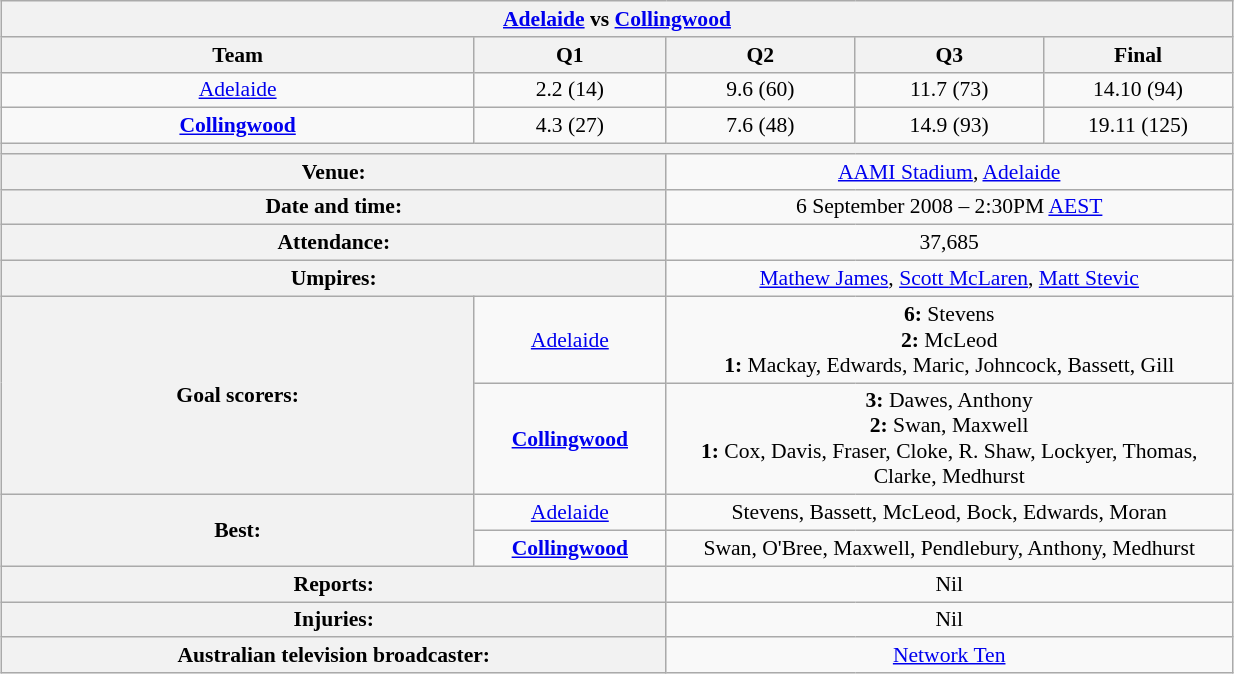<table class="wikitable" style="font-size:90%; text-align:center; width:65%; margin:1em auto;">
<tr>
<th colspan="5"><a href='#'>Adelaide</a> vs <strong><a href='#'>Collingwood</a></strong></th>
</tr>
<tr>
<th width=25%>Team</th>
<th width=10%>Q1</th>
<th width=10%>Q2</th>
<th width=10%>Q3</th>
<th width=10%>Final</th>
</tr>
<tr>
<td><a href='#'>Adelaide</a></td>
<td>2.2 (14)</td>
<td>9.6 (60)</td>
<td>11.7 (73)</td>
<td>14.10 (94)</td>
</tr>
<tr>
<td><strong><a href='#'>Collingwood</a></strong></td>
<td>4.3 (27)</td>
<td>7.6 (48)</td>
<td>14.9 (93)</td>
<td>19.11 (125)</td>
</tr>
<tr>
<th colspan="5"></th>
</tr>
<tr>
<th colspan="2">Venue:</th>
<td colspan="3"><a href='#'>AAMI Stadium</a>, <a href='#'>Adelaide</a></td>
</tr>
<tr>
<th colspan="2">Date and time:</th>
<td colspan="3">6 September 2008 – 2:30PM <a href='#'>AEST</a></td>
</tr>
<tr>
<th colspan="2">Attendance:</th>
<td colspan="3">37,685</td>
</tr>
<tr>
<th colspan="2">Umpires:</th>
<td colspan="3"><a href='#'>Mathew James</a>, <a href='#'>Scott McLaren</a>, <a href='#'>Matt Stevic</a></td>
</tr>
<tr>
<th rowspan="2">Goal scorers:</th>
<td><a href='#'>Adelaide</a></td>
<td colspan="3"><strong>6:</strong> Stevens<br><strong>2:</strong> McLeod <br><strong>1:</strong> Mackay, Edwards, Maric, Johncock, Bassett, Gill</td>
</tr>
<tr>
<td><strong><a href='#'>Collingwood</a></strong></td>
<td colspan="3"><strong>3:</strong> Dawes, Anthony<br><strong>2:</strong> Swan, Maxwell <br><strong>1:</strong> Cox, Davis, Fraser, Cloke, R. Shaw, Lockyer, Thomas, Clarke, Medhurst</td>
</tr>
<tr>
<th rowspan="2">Best:</th>
<td><a href='#'>Adelaide</a></td>
<td colspan="3">Stevens, Bassett, McLeod, Bock, Edwards, Moran</td>
</tr>
<tr>
<td><strong><a href='#'>Collingwood</a></strong></td>
<td colspan="3">Swan, O'Bree, Maxwell, Pendlebury, Anthony, Medhurst</td>
</tr>
<tr>
<th colspan="2">Reports:</th>
<td colspan="3">Nil</td>
</tr>
<tr>
<th colspan="2">Injuries:</th>
<td colspan="3">Nil</td>
</tr>
<tr>
<th colspan="2">Australian television broadcaster:</th>
<td colspan="3"><a href='#'>Network Ten</a></td>
</tr>
</table>
